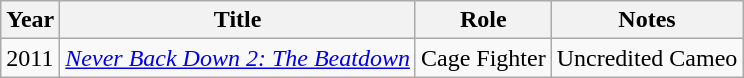<table class="wikitable sortable">
<tr>
<th>Year</th>
<th>Title</th>
<th>Role</th>
<th>Notes</th>
</tr>
<tr>
<td>2011</td>
<td><em><a href='#'>Never Back Down 2: The Beatdown</a></em></td>
<td>Cage Fighter</td>
<td>Uncredited Cameo</td>
</tr>
</table>
